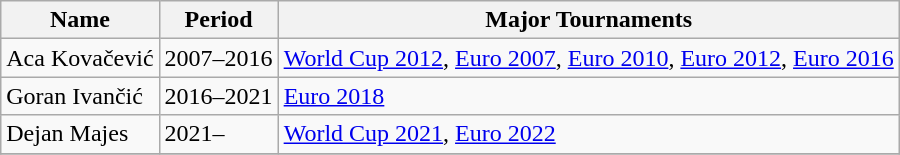<table class="wikitable" center>
<tr>
<th>Name</th>
<th>Period</th>
<th>Major Tournaments</th>
</tr>
<tr>
<td align=left>Aca Kovačević</td>
<td>2007–2016</td>
<td><a href='#'>World Cup 2012</a>, <a href='#'>Euro 2007</a>, <a href='#'>Euro 2010</a>, <a href='#'>Euro 2012</a>, <a href='#'>Euro 2016</a></td>
</tr>
<tr>
<td align=left>Goran Ivančić</td>
<td>2016–2021</td>
<td><a href='#'>Euro 2018</a></td>
</tr>
<tr>
<td align=left>Dejan Majes</td>
<td>2021–</td>
<td><a href='#'>World Cup 2021</a>, <a href='#'>Euro 2022</a></td>
</tr>
<tr>
</tr>
</table>
